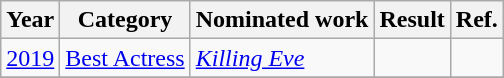<table class="wikitable plainrowheaders">
<tr>
<th scope="col">Year</th>
<th scope="col">Category</th>
<th scope="col">Nominated work</th>
<th scope="col">Result</th>
<th scope="col">Ref.</th>
</tr>
<tr>
<td><a href='#'>2019</a></td>
<td><a href='#'>Best Actress</a></td>
<td><em><a href='#'>Killing Eve</a></em></td>
<td></td>
<td align="center"></td>
</tr>
<tr>
</tr>
</table>
